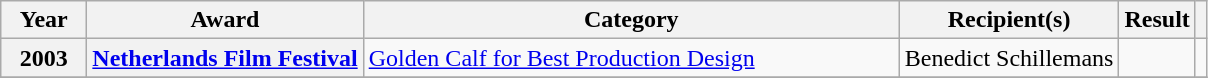<table class="wikitable sortable plainrowheaders">
<tr>
<th scope="col" ! style="width:50px;">Year</th>
<th scope="col" data-sort-type="date">Award</th>
<th scope="col" ! style="width:350px;">Category</th>
<th scope="col">Recipient(s)</th>
<th scope="col">Result</th>
<th scope="col" class="unsortable"></th>
</tr>
<tr>
<th scope="row">2003</th>
<th scope="row"><a href='#'>Netherlands Film Festival</a></th>
<td><a href='#'>Golden Calf for Best Production Design</a></td>
<td>Benedict Schillemans</td>
<td></td>
<td></td>
</tr>
<tr>
</tr>
</table>
